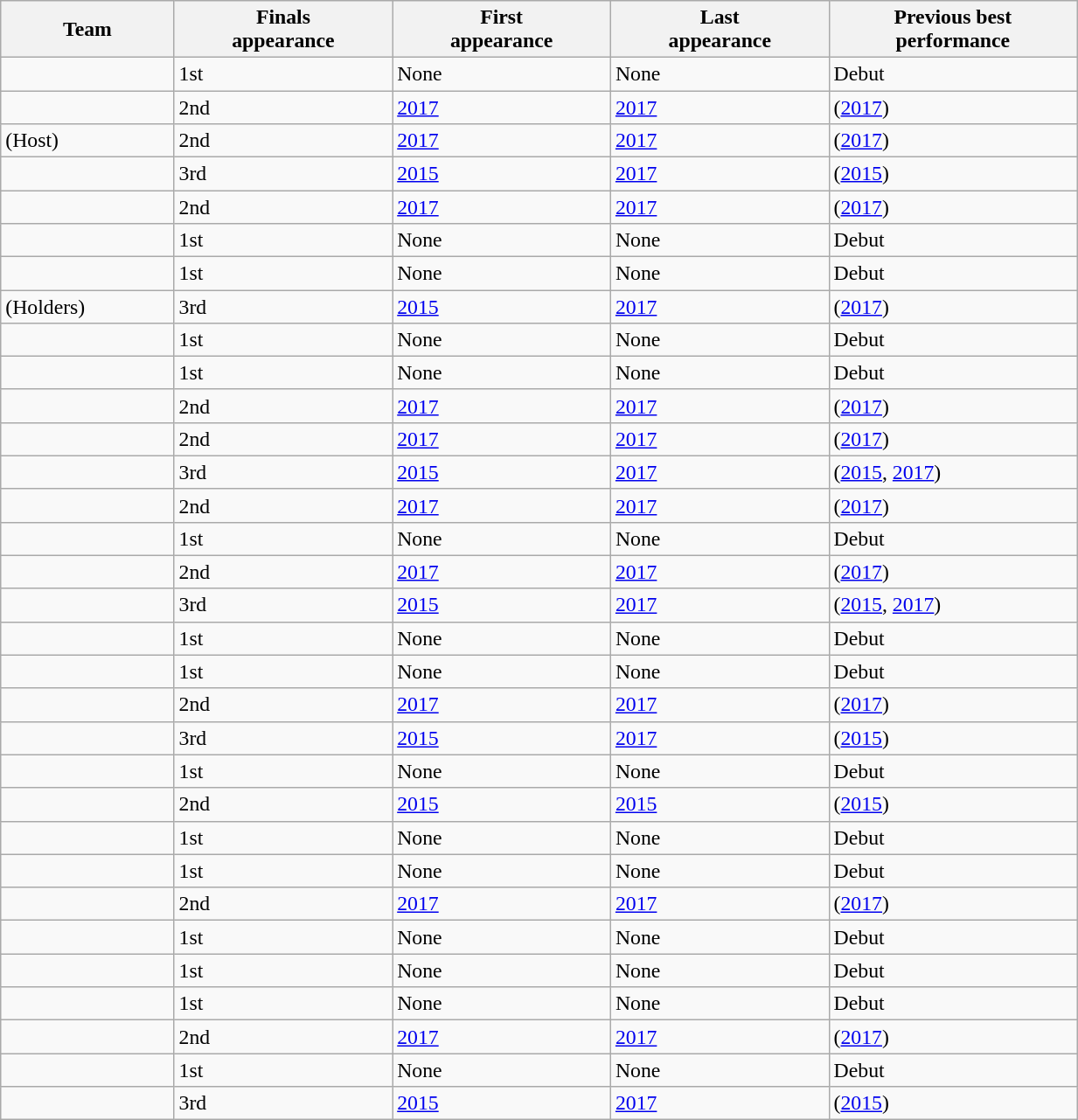<table class="wikitable" style="font-size:99%; text-align:left;" width="65%">
<tr>
<th>Team</th>
<th>Finals<br>appearance</th>
<th>First<br>appearance</th>
<th>Last<br>appearance</th>
<th>Previous best<br>performance</th>
</tr>
<tr>
<td></td>
<td>1st</td>
<td>None</td>
<td>None</td>
<td>Debut</td>
</tr>
<tr>
<td></td>
<td>2nd</td>
<td><a href='#'>2017</a></td>
<td><a href='#'>2017</a></td>
<td> (<a href='#'>2017</a>)</td>
</tr>
<tr>
<td> (Host)</td>
<td>2nd</td>
<td><a href='#'>2017</a></td>
<td><a href='#'>2017</a></td>
<td> (<a href='#'>2017</a>)</td>
</tr>
<tr>
<td></td>
<td>3rd</td>
<td><a href='#'>2015</a></td>
<td><a href='#'>2017</a></td>
<td> (<a href='#'>2015</a>)</td>
</tr>
<tr>
<td></td>
<td>2nd</td>
<td><a href='#'>2017</a></td>
<td><a href='#'>2017</a></td>
<td> (<a href='#'>2017</a>)</td>
</tr>
<tr>
<td></td>
<td>1st</td>
<td>None</td>
<td>None</td>
<td>Debut</td>
</tr>
<tr>
<td></td>
<td>1st</td>
<td>None</td>
<td>None</td>
<td>Debut</td>
</tr>
<tr>
<td> (Holders)</td>
<td>3rd</td>
<td><a href='#'>2015</a></td>
<td><a href='#'>2017</a></td>
<td> (<a href='#'>2017</a>)</td>
</tr>
<tr>
<td></td>
<td>1st</td>
<td>None</td>
<td>None</td>
<td>Debut</td>
</tr>
<tr>
<td></td>
<td>1st</td>
<td>None</td>
<td>None</td>
<td>Debut</td>
</tr>
<tr>
<td></td>
<td>2nd</td>
<td><a href='#'>2017</a></td>
<td><a href='#'>2017</a></td>
<td> (<a href='#'>2017</a>)</td>
</tr>
<tr>
<td></td>
<td>2nd</td>
<td><a href='#'>2017</a></td>
<td><a href='#'>2017</a></td>
<td> (<a href='#'>2017</a>)</td>
</tr>
<tr>
<td></td>
<td>3rd</td>
<td><a href='#'>2015</a></td>
<td><a href='#'>2017</a></td>
<td> (<a href='#'>2015</a>, <a href='#'>2017</a>)</td>
</tr>
<tr>
<td></td>
<td>2nd</td>
<td><a href='#'>2017</a></td>
<td><a href='#'>2017</a></td>
<td> (<a href='#'>2017</a>)</td>
</tr>
<tr>
<td></td>
<td>1st</td>
<td>None</td>
<td>None</td>
<td>Debut</td>
</tr>
<tr>
<td></td>
<td>2nd</td>
<td><a href='#'>2017</a></td>
<td><a href='#'>2017</a></td>
<td> (<a href='#'>2017</a>)</td>
</tr>
<tr>
<td></td>
<td>3rd</td>
<td><a href='#'>2015</a></td>
<td><a href='#'>2017</a></td>
<td> (<a href='#'>2015</a>, <a href='#'>2017</a>)</td>
</tr>
<tr>
<td></td>
<td>1st</td>
<td>None</td>
<td>None</td>
<td>Debut</td>
</tr>
<tr>
<td></td>
<td>1st</td>
<td>None</td>
<td>None</td>
<td>Debut</td>
</tr>
<tr>
<td></td>
<td>2nd</td>
<td><a href='#'>2017</a></td>
<td><a href='#'>2017</a></td>
<td> (<a href='#'>2017</a>)</td>
</tr>
<tr>
<td></td>
<td>3rd</td>
<td><a href='#'>2015</a></td>
<td><a href='#'>2017</a></td>
<td> (<a href='#'>2015</a>)</td>
</tr>
<tr>
<td></td>
<td>1st</td>
<td>None</td>
<td>None</td>
<td>Debut</td>
</tr>
<tr>
<td></td>
<td>2nd</td>
<td><a href='#'>2015</a></td>
<td><a href='#'>2015</a></td>
<td> (<a href='#'>2015</a>)</td>
</tr>
<tr>
<td></td>
<td>1st</td>
<td>None</td>
<td>None</td>
<td>Debut</td>
</tr>
<tr>
<td></td>
<td>1st</td>
<td>None</td>
<td>None</td>
<td>Debut</td>
</tr>
<tr>
<td></td>
<td>2nd</td>
<td><a href='#'>2017</a></td>
<td><a href='#'>2017</a></td>
<td> (<a href='#'>2017</a>)</td>
</tr>
<tr>
<td></td>
<td>1st</td>
<td>None</td>
<td>None</td>
<td>Debut</td>
</tr>
<tr>
<td></td>
<td>1st</td>
<td>None</td>
<td>None</td>
<td>Debut</td>
</tr>
<tr>
<td></td>
<td>1st</td>
<td>None</td>
<td>None</td>
<td>Debut</td>
</tr>
<tr>
<td></td>
<td>2nd</td>
<td><a href='#'>2017</a></td>
<td><a href='#'>2017</a></td>
<td> (<a href='#'>2017</a>)</td>
</tr>
<tr>
<td></td>
<td>1st</td>
<td>None</td>
<td>None</td>
<td>Debut</td>
</tr>
<tr>
<td></td>
<td>3rd</td>
<td><a href='#'>2015</a></td>
<td><a href='#'>2017</a></td>
<td> (<a href='#'>2015</a>)</td>
</tr>
</table>
